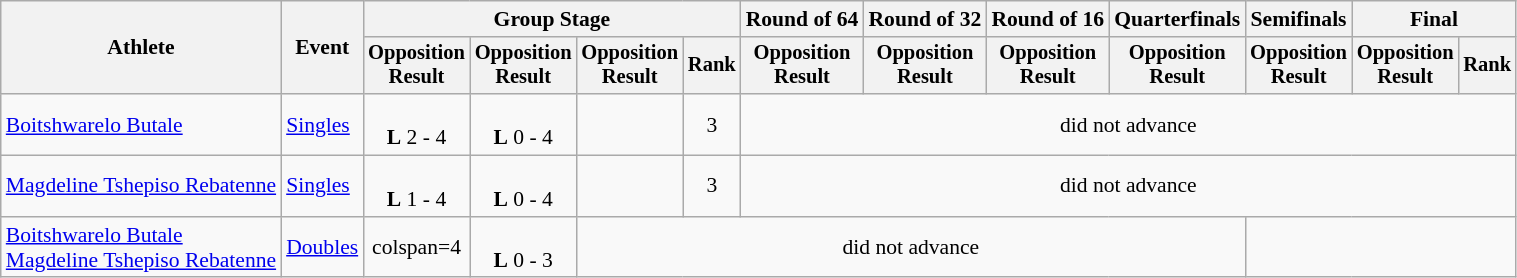<table class="wikitable" style="font-size:90%">
<tr>
<th rowspan=2>Athlete</th>
<th rowspan=2>Event</th>
<th colspan=4>Group Stage</th>
<th>Round of 64</th>
<th>Round of 32</th>
<th>Round of 16</th>
<th>Quarterfinals</th>
<th>Semifinals</th>
<th colspan=2>Final</th>
</tr>
<tr style="font-size:95%">
<th>Opposition<br>Result</th>
<th>Opposition<br>Result</th>
<th>Opposition<br>Result</th>
<th>Rank</th>
<th>Opposition<br>Result</th>
<th>Opposition<br>Result</th>
<th>Opposition<br>Result</th>
<th>Opposition<br>Result</th>
<th>Opposition<br>Result</th>
<th>Opposition<br>Result</th>
<th>Rank</th>
</tr>
<tr align=center>
<td align=left><a href='#'>Boitshwarelo Butale</a></td>
<td align=left><a href='#'>Singles</a></td>
<td><br><strong>L</strong> 2 - 4</td>
<td><br><strong>L</strong> 0 - 4</td>
<td></td>
<td>3</td>
<td colspan=7>did not advance</td>
</tr>
<tr align=center>
<td align=left><a href='#'>Magdeline Tshepiso Rebatenne</a></td>
<td align=left><a href='#'>Singles</a></td>
<td><br><strong>L</strong> 1 - 4</td>
<td><br><strong>L</strong> 0 - 4</td>
<td></td>
<td>3</td>
<td colspan=7>did not advance</td>
</tr>
<tr align=center>
<td align=left><a href='#'>Boitshwarelo Butale</a><br><a href='#'>Magdeline Tshepiso Rebatenne</a></td>
<td align=left><a href='#'>Doubles</a></td>
<td>colspan=4 </td>
<td><br><strong>L</strong> 0 - 3</td>
<td colspan=6>did not advance</td>
</tr>
</table>
